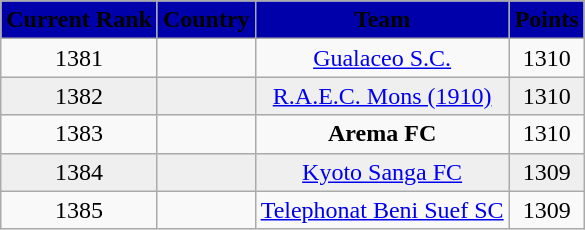<table class="wikitable" style="text-align: center;">
<tr>
<th style="background:#0000aa"><span> Current Rank</span></th>
<th style="background:#0000aa"><span> Country</span></th>
<th style="background:#0000aa"><span> Team</span></th>
<th style="background:#0000aa"><span> Points</span></th>
</tr>
<tr>
<td>1381</td>
<td></td>
<td><a href='#'>Gualaceo S.C.</a></td>
<td>1310</td>
</tr>
<tr style="background:#efefef;">
<td>1382</td>
<td></td>
<td><a href='#'>R.A.E.C. Mons (1910)</a></td>
<td>1310</td>
</tr>
<tr>
<td>1383</td>
<td></td>
<td><strong>Arema FC</strong></td>
<td>1310</td>
</tr>
<tr style="background:#efefef;">
<td>1384</td>
<td></td>
<td><a href='#'>Kyoto Sanga FC</a></td>
<td>1309</td>
</tr>
<tr>
<td>1385</td>
<td></td>
<td><a href='#'>Telephonat Beni Suef SC</a></td>
<td>1309</td>
</tr>
</table>
